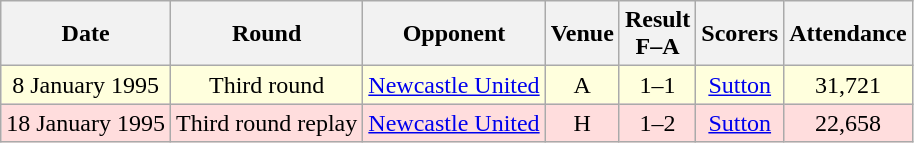<table class="wikitable" style="text-align:center">
<tr>
<th>Date</th>
<th>Round</th>
<th>Opponent</th>
<th>Venue</th>
<th>Result<br>F–A</th>
<th>Scorers</th>
<th>Attendance</th>
</tr>
<tr bgcolor="#ffffdd">
<td>8 January 1995</td>
<td>Third round</td>
<td><a href='#'>Newcastle United</a></td>
<td>A</td>
<td>1–1</td>
<td><a href='#'>Sutton</a></td>
<td>31,721</td>
</tr>
<tr bgcolor="#ffdddd">
<td>18 January 1995</td>
<td>Third round replay</td>
<td><a href='#'>Newcastle United</a></td>
<td>H</td>
<td>1–2</td>
<td><a href='#'>Sutton</a></td>
<td>22,658</td>
</tr>
</table>
